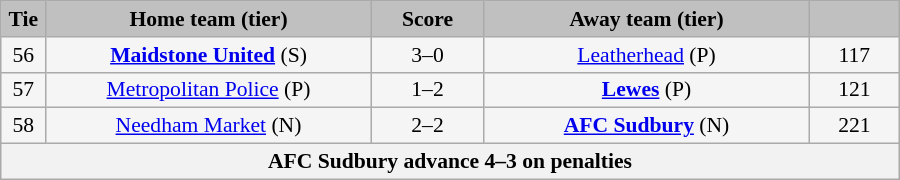<table class="wikitable" style="width: 600px; background:WhiteSmoke; text-align:center; font-size:90%">
<tr>
<td scope="col" style="width:  5.00%; background:silver;"><strong>Tie</strong></td>
<td scope="col" style="width: 36.25%; background:silver;"><strong>Home team (tier)</strong></td>
<td scope="col" style="width: 12.50%; background:silver;"><strong>Score</strong></td>
<td scope="col" style="width: 36.25%; background:silver;"><strong>Away team (tier)</strong></td>
<td scope="col" style="width: 10.00%; background:silver;"><strong></strong></td>
</tr>
<tr>
<td>56</td>
<td><strong><a href='#'>Maidstone United</a></strong> (S)</td>
<td>3–0</td>
<td><a href='#'>Leatherhead</a> (P)</td>
<td>117</td>
</tr>
<tr>
<td>57</td>
<td><a href='#'>Metropolitan Police</a> (P)</td>
<td>1–2</td>
<td><strong><a href='#'>Lewes</a></strong> (P)</td>
<td>121</td>
</tr>
<tr>
<td>58</td>
<td><a href='#'>Needham Market</a> (N)</td>
<td>2–2</td>
<td><strong><a href='#'>AFC Sudbury</a></strong> (N)</td>
<td>221</td>
</tr>
<tr>
<th colspan="5">AFC Sudbury advance 4–3 on penalties</th>
</tr>
</table>
